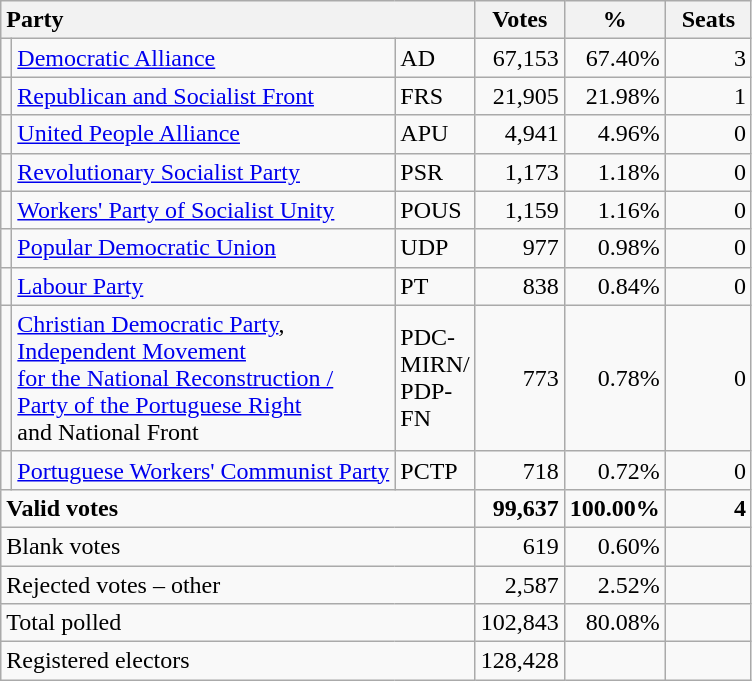<table class="wikitable" border="1" style="text-align:right;">
<tr>
<th style="text-align:left;" colspan=3>Party</th>
<th align=center width="50">Votes</th>
<th align=center width="50">%</th>
<th align=center width="50">Seats</th>
</tr>
<tr>
<td></td>
<td align=left><a href='#'>Democratic Alliance</a></td>
<td align=left>AD</td>
<td>67,153</td>
<td>67.40%</td>
<td>3</td>
</tr>
<tr>
<td></td>
<td align=left style="white-space: nowrap;"><a href='#'>Republican and Socialist Front</a></td>
<td align=left>FRS</td>
<td>21,905</td>
<td>21.98%</td>
<td>1</td>
</tr>
<tr>
<td></td>
<td align=left><a href='#'>United People Alliance</a></td>
<td align=left>APU</td>
<td>4,941</td>
<td>4.96%</td>
<td>0</td>
</tr>
<tr>
<td></td>
<td align=left><a href='#'>Revolutionary Socialist Party</a></td>
<td align=left>PSR</td>
<td>1,173</td>
<td>1.18%</td>
<td>0</td>
</tr>
<tr>
<td></td>
<td align=left><a href='#'>Workers' Party of Socialist Unity</a></td>
<td align=left>POUS</td>
<td>1,159</td>
<td>1.16%</td>
<td>0</td>
</tr>
<tr>
<td></td>
<td align=left><a href='#'>Popular Democratic Union</a></td>
<td align=left>UDP</td>
<td>977</td>
<td>0.98%</td>
<td>0</td>
</tr>
<tr>
<td></td>
<td align=left><a href='#'>Labour Party</a></td>
<td align=left>PT</td>
<td>838</td>
<td>0.84%</td>
<td>0</td>
</tr>
<tr>
<td></td>
<td align=left><a href='#'>Christian Democratic Party</a>,<br><a href='#'>Independent Movement<br>for the National Reconstruction /<br>Party of the Portuguese Right</a><br>and National Front</td>
<td align=left>PDC-<br>MIRN/<br>PDP-<br>FN</td>
<td>773</td>
<td>0.78%</td>
<td>0</td>
</tr>
<tr>
<td></td>
<td align=left><a href='#'>Portuguese Workers' Communist Party</a></td>
<td align=left>PCTP</td>
<td>718</td>
<td>0.72%</td>
<td>0</td>
</tr>
<tr style="font-weight:bold">
<td align=left colspan=3>Valid votes</td>
<td>99,637</td>
<td>100.00%</td>
<td>4</td>
</tr>
<tr>
<td align=left colspan=3>Blank votes</td>
<td>619</td>
<td>0.60%</td>
<td></td>
</tr>
<tr>
<td align=left colspan=3>Rejected votes – other</td>
<td>2,587</td>
<td>2.52%</td>
<td></td>
</tr>
<tr>
<td align=left colspan=3>Total polled</td>
<td>102,843</td>
<td>80.08%</td>
<td></td>
</tr>
<tr>
<td align=left colspan=3>Registered electors</td>
<td>128,428</td>
<td></td>
<td></td>
</tr>
</table>
